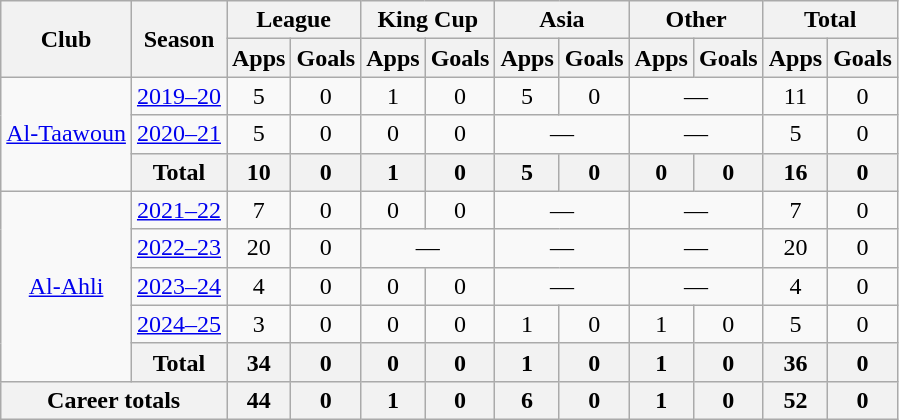<table class="wikitable" style="text-align: center">
<tr>
<th rowspan=2>Club</th>
<th rowspan=2>Season</th>
<th colspan=2>League</th>
<th colspan=2>King Cup</th>
<th colspan=2>Asia</th>
<th colspan=2>Other</th>
<th colspan=2>Total</th>
</tr>
<tr>
<th>Apps</th>
<th>Goals</th>
<th>Apps</th>
<th>Goals</th>
<th>Apps</th>
<th>Goals</th>
<th>Apps</th>
<th>Goals</th>
<th>Apps</th>
<th>Goals</th>
</tr>
<tr>
<td rowspan=3><a href='#'>Al-Taawoun</a></td>
<td><a href='#'>2019–20</a></td>
<td>5</td>
<td>0</td>
<td>1</td>
<td>0</td>
<td>5</td>
<td>0</td>
<td colspan=2>—</td>
<td>11</td>
<td>0</td>
</tr>
<tr>
<td><a href='#'>2020–21</a></td>
<td>5</td>
<td>0</td>
<td>0</td>
<td>0</td>
<td colspan=2>—</td>
<td colspan=2>—</td>
<td>5</td>
<td>0</td>
</tr>
<tr>
<th>Total</th>
<th>10</th>
<th>0</th>
<th>1</th>
<th>0</th>
<th>5</th>
<th>0</th>
<th>0</th>
<th>0</th>
<th>16</th>
<th>0</th>
</tr>
<tr>
<td rowspan=5><a href='#'>Al-Ahli</a></td>
<td><a href='#'>2021–22</a></td>
<td>7</td>
<td>0</td>
<td>0</td>
<td>0</td>
<td colspan=2>—</td>
<td colspan=2>—</td>
<td>7</td>
<td>0</td>
</tr>
<tr>
<td><a href='#'>2022–23</a></td>
<td>20</td>
<td>0</td>
<td colspan=2>—</td>
<td colspan=2>—</td>
<td colspan=2>—</td>
<td>20</td>
<td>0</td>
</tr>
<tr>
<td><a href='#'>2023–24</a></td>
<td>4</td>
<td>0</td>
<td>0</td>
<td>0</td>
<td colspan=2>—</td>
<td colspan=2>—</td>
<td>4</td>
<td>0</td>
</tr>
<tr>
<td><a href='#'>2024–25</a></td>
<td>3</td>
<td>0</td>
<td>0</td>
<td>0</td>
<td>1</td>
<td>0</td>
<td>1</td>
<td>0</td>
<td>5</td>
<td>0</td>
</tr>
<tr>
<th>Total</th>
<th>34</th>
<th>0</th>
<th>0</th>
<th>0</th>
<th>1</th>
<th>0</th>
<th>1</th>
<th>0</th>
<th>36</th>
<th>0</th>
</tr>
<tr>
<th colspan=2>Career totals</th>
<th>44</th>
<th>0</th>
<th>1</th>
<th>0</th>
<th>6</th>
<th>0</th>
<th>1</th>
<th>0</th>
<th>52</th>
<th>0</th>
</tr>
</table>
